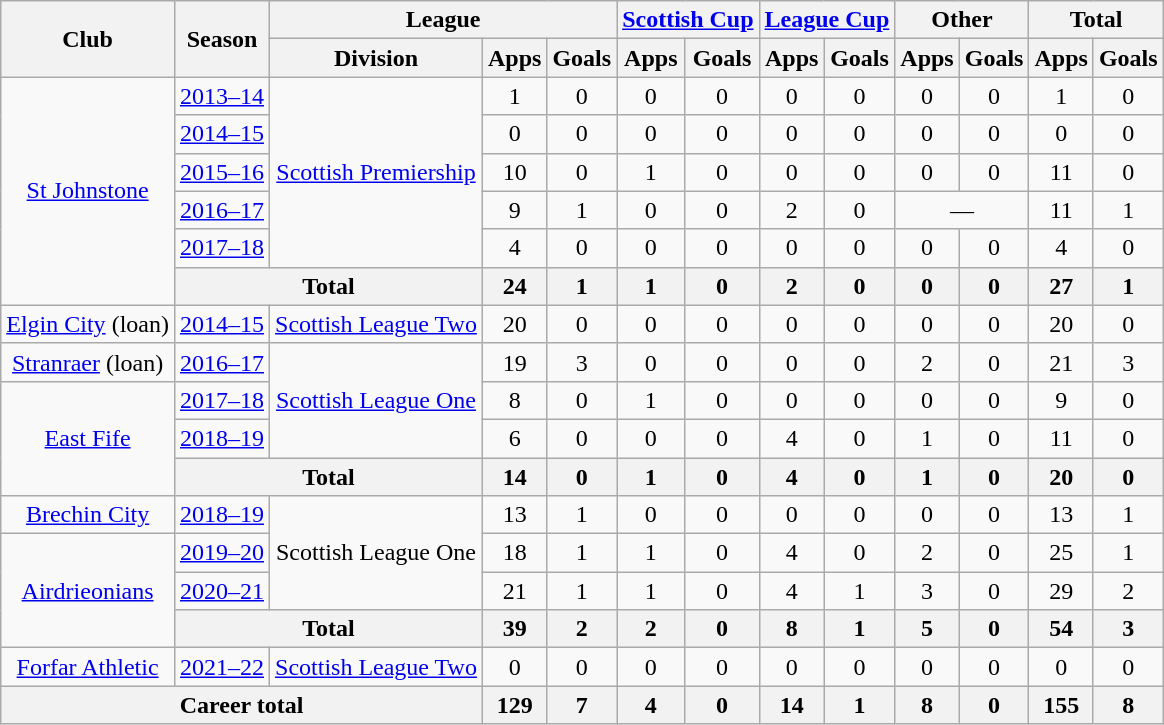<table class="wikitable" style="text-align: center">
<tr>
<th rowspan="2">Club</th>
<th rowspan="2">Season</th>
<th colspan="3">League</th>
<th colspan="2"><a href='#'>Scottish Cup</a></th>
<th colspan="2"><a href='#'>League Cup</a></th>
<th colspan="2">Other</th>
<th colspan="2">Total</th>
</tr>
<tr>
<th>Division</th>
<th>Apps</th>
<th>Goals</th>
<th>Apps</th>
<th>Goals</th>
<th>Apps</th>
<th>Goals</th>
<th>Apps</th>
<th>Goals</th>
<th>Apps</th>
<th>Goals</th>
</tr>
<tr>
<td rowspan="6"><a href='#'>St Johnstone</a></td>
<td><a href='#'>2013–14</a></td>
<td rowspan="5"><a href='#'>Scottish Premiership</a></td>
<td>1</td>
<td>0</td>
<td>0</td>
<td>0</td>
<td>0</td>
<td>0</td>
<td>0</td>
<td>0</td>
<td>1</td>
<td>0</td>
</tr>
<tr>
<td><a href='#'>2014–15</a></td>
<td>0</td>
<td>0</td>
<td>0</td>
<td>0</td>
<td>0</td>
<td>0</td>
<td>0</td>
<td>0</td>
<td>0</td>
<td>0</td>
</tr>
<tr>
<td><a href='#'>2015–16</a></td>
<td>10</td>
<td>0</td>
<td>1</td>
<td>0</td>
<td>0</td>
<td>0</td>
<td>0</td>
<td>0</td>
<td>11</td>
<td>0</td>
</tr>
<tr>
<td><a href='#'>2016–17</a></td>
<td>9</td>
<td>1</td>
<td>0</td>
<td>0</td>
<td>2</td>
<td>0</td>
<td colspan="2">—</td>
<td>11</td>
<td>1</td>
</tr>
<tr>
<td><a href='#'>2017–18</a></td>
<td>4</td>
<td>0</td>
<td>0</td>
<td>0</td>
<td>0</td>
<td>0</td>
<td>0</td>
<td>0</td>
<td>4</td>
<td>0</td>
</tr>
<tr>
<th colspan="2">Total</th>
<th>24</th>
<th>1</th>
<th>1</th>
<th>0</th>
<th>2</th>
<th>0</th>
<th>0</th>
<th>0</th>
<th>27</th>
<th>1</th>
</tr>
<tr>
<td><a href='#'>Elgin City</a> (loan)</td>
<td><a href='#'>2014–15</a></td>
<td><a href='#'>Scottish League Two</a></td>
<td>20</td>
<td>0</td>
<td>0</td>
<td>0</td>
<td>0</td>
<td>0</td>
<td>0</td>
<td>0</td>
<td>20</td>
<td>0</td>
</tr>
<tr>
<td><a href='#'>Stranraer</a> (loan)</td>
<td><a href='#'>2016–17</a></td>
<td rowspan="3"><a href='#'>Scottish League One</a></td>
<td>19</td>
<td>3</td>
<td>0</td>
<td>0</td>
<td>0</td>
<td>0</td>
<td>2</td>
<td>0</td>
<td>21</td>
<td>3</td>
</tr>
<tr>
<td rowspan=3><a href='#'>East Fife</a></td>
<td><a href='#'>2017–18</a></td>
<td>8</td>
<td>0</td>
<td>1</td>
<td>0</td>
<td>0</td>
<td>0</td>
<td>0</td>
<td>0</td>
<td>9</td>
<td>0</td>
</tr>
<tr>
<td><a href='#'>2018–19</a></td>
<td>6</td>
<td>0</td>
<td>0</td>
<td>0</td>
<td>4</td>
<td>0</td>
<td>1</td>
<td>0</td>
<td>11</td>
<td>0</td>
</tr>
<tr>
<th colspan=2>Total</th>
<th>14</th>
<th>0</th>
<th>1</th>
<th>0</th>
<th>4</th>
<th>0</th>
<th>1</th>
<th>0</th>
<th>20</th>
<th>0</th>
</tr>
<tr>
<td><a href='#'>Brechin City</a></td>
<td><a href='#'>2018–19</a></td>
<td rowspan="3">Scottish League One</td>
<td>13</td>
<td>1</td>
<td>0</td>
<td>0</td>
<td>0</td>
<td>0</td>
<td>0</td>
<td>0</td>
<td>13</td>
<td>1</td>
</tr>
<tr>
<td rowspan="3"><a href='#'>Airdrieonians</a></td>
<td><a href='#'>2019–20</a></td>
<td>18</td>
<td>1</td>
<td>1</td>
<td>0</td>
<td>4</td>
<td>0</td>
<td>2</td>
<td>0</td>
<td>25</td>
<td>1</td>
</tr>
<tr>
<td><a href='#'>2020–21</a></td>
<td>21</td>
<td>1</td>
<td>1</td>
<td>0</td>
<td>4</td>
<td>1</td>
<td>3</td>
<td>0</td>
<td>29</td>
<td>2</td>
</tr>
<tr>
<th colspan="2">Total</th>
<th>39</th>
<th>2</th>
<th>2</th>
<th>0</th>
<th>8</th>
<th>1</th>
<th>5</th>
<th>0</th>
<th>54</th>
<th>3</th>
</tr>
<tr>
<td><a href='#'>Forfar Athletic</a></td>
<td><a href='#'>2021–22</a></td>
<td><a href='#'>Scottish League Two</a></td>
<td>0</td>
<td>0</td>
<td>0</td>
<td>0</td>
<td>0</td>
<td>0</td>
<td>0</td>
<td>0</td>
<td>0</td>
<td>0</td>
</tr>
<tr>
<th colspan="3">Career total</th>
<th>129</th>
<th>7</th>
<th>4</th>
<th>0</th>
<th>14</th>
<th>1</th>
<th>8</th>
<th>0</th>
<th>155</th>
<th>8</th>
</tr>
</table>
